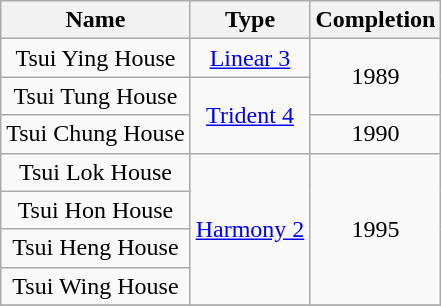<table class="wikitable" style="text-align: center">
<tr>
<th>Name</th>
<th>Type</th>
<th>Completion</th>
</tr>
<tr>
<td>Tsui Ying House</td>
<td rowspan="1"><a href='#'>Linear 3</a></td>
<td rowspan="2">1989</td>
</tr>
<tr>
<td>Tsui Tung House</td>
<td rowspan="2"><a href='#'>Trident 4</a></td>
</tr>
<tr>
<td>Tsui Chung House</td>
<td rowspan="1">1990</td>
</tr>
<tr>
<td>Tsui Lok House</td>
<td rowspan="4"><a href='#'>Harmony 2</a></td>
<td rowspan="4">1995</td>
</tr>
<tr>
<td>Tsui Hon House</td>
</tr>
<tr>
<td>Tsui Heng House</td>
</tr>
<tr>
<td>Tsui Wing House</td>
</tr>
<tr>
</tr>
</table>
